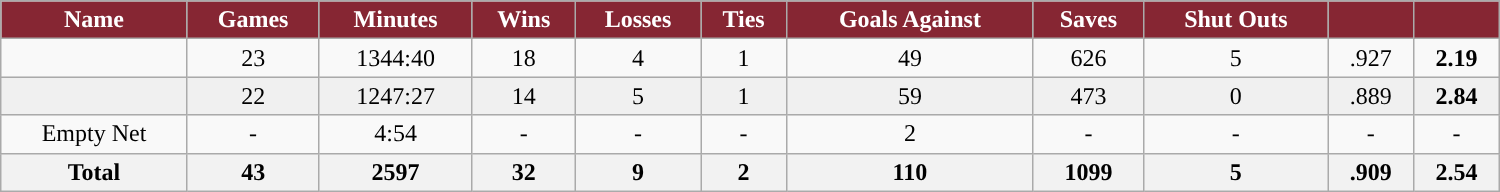<table class="wikitable sortable" width ="1000">
<tr align="center">
<th style="color:white; background:#862633; ">Name</th>
<th style="color:white; background:#862633; ">Games</th>
<th style="color:white; background:#862633; ">Minutes</th>
<th style="color:white; background:#862633; ">Wins</th>
<th style="color:white; background:#862633; ">Losses</th>
<th style="color:white; background:#862633; ">Ties</th>
<th style="color:white; background:#862633; ">Goals Against</th>
<th style="color:white; background:#862633; ">Saves</th>
<th style="color:white; background:#862633; ">Shut Outs</th>
<th style="color:white; background:#862633; "><a href='#'></a></th>
<th style="color:white; background:#862633; "><a href='#'></a></th>
</tr>
<tr align="center" bgcolor="">
<td></td>
<td>23</td>
<td>1344:40</td>
<td>18</td>
<td>4</td>
<td>1</td>
<td>49</td>
<td>626</td>
<td>5</td>
<td>.927</td>
<td><strong>2.19</strong></td>
</tr>
<tr align="center" bgcolor="f0f0f0">
<td></td>
<td>22</td>
<td>1247:27</td>
<td>14</td>
<td>5</td>
<td>1</td>
<td>59</td>
<td>473</td>
<td>0</td>
<td>.889</td>
<td><strong>2.84</strong></td>
</tr>
<tr align="center" bgcolor="">
<td>Empty Net</td>
<td>-</td>
<td>4:54</td>
<td>-</td>
<td>-</td>
<td>-</td>
<td>2</td>
<td>-</td>
<td>-</td>
<td>-</td>
<td>-</td>
</tr>
<tr>
<th>Total</th>
<th>43</th>
<th>2597</th>
<th>32</th>
<th>9</th>
<th>2</th>
<th>110</th>
<th>1099</th>
<th>5</th>
<th>.909</th>
<th>2.54</th>
</tr>
</table>
